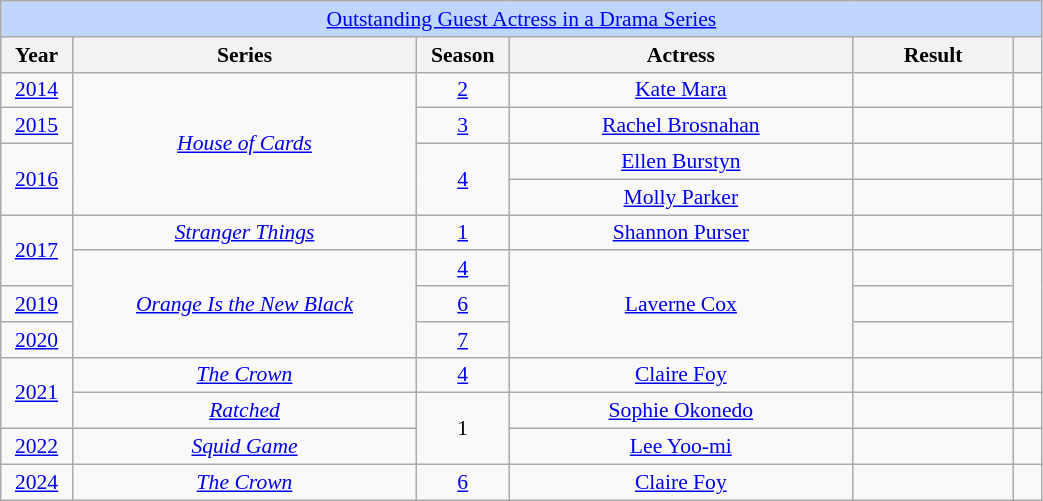<table class="wikitable plainrowheaders" style=" text-align: center; font-size: 90%" width=55%>
<tr ---- bgcolor="#bfd7ff">
<td colspan=6 align=center><a href='#'>Outstanding Guest Actress in a Drama Series</a></td>
</tr>
<tr ---- bgcolor="#bfd7ff">
<th scope="col" style="width:1%;">Year</th>
<th scope="col" style="width:12%;">Series</th>
<th scope="col" style="width:1%;">Season</th>
<th scope="col" style="width:12%;">Actress</th>
<th scope="col" style="width:5%;">Result</th>
<th scope="col" style="width:1%;"></th>
</tr>
<tr>
<td><a href='#'>2014</a></td>
<td rowspan="4"><em><a href='#'>House of Cards</a></em></td>
<td><a href='#'>2</a></td>
<td><a href='#'>Kate Mara</a></td>
<td></td>
<td></td>
</tr>
<tr>
<td><a href='#'>2015</a></td>
<td><a href='#'>3</a></td>
<td><a href='#'>Rachel Brosnahan</a></td>
<td></td>
<td></td>
</tr>
<tr>
<td rowspan="2"><a href='#'>2016</a></td>
<td rowspan="2"><a href='#'>4</a></td>
<td><a href='#'>Ellen Burstyn</a></td>
<td></td>
<td></td>
</tr>
<tr>
<td><a href='#'>Molly Parker</a></td>
<td></td>
<td></td>
</tr>
<tr>
<td rowspan="2"><a href='#'>2017</a></td>
<td><em><a href='#'>Stranger Things</a></em></td>
<td><a href='#'>1</a></td>
<td><a href='#'>Shannon Purser</a></td>
<td></td>
<td></td>
</tr>
<tr>
<td rowspan="3"><em><a href='#'>Orange Is the New Black</a></em></td>
<td><a href='#'>4</a></td>
<td rowspan="3"><a href='#'>Laverne Cox</a></td>
<td></td>
<td rowspan="3"></td>
</tr>
<tr>
<td><a href='#'>2019</a></td>
<td><a href='#'>6</a></td>
<td></td>
</tr>
<tr>
<td><a href='#'>2020</a></td>
<td><a href='#'>7</a></td>
<td></td>
</tr>
<tr>
<td rowspan="2"><a href='#'>2021</a></td>
<td><em><a href='#'>The Crown</a></em></td>
<td><a href='#'>4</a></td>
<td><a href='#'>Claire Foy</a></td>
<td></td>
<td></td>
</tr>
<tr>
<td><em><a href='#'>Ratched</a></em></td>
<td rowspan="2">1</td>
<td><a href='#'>Sophie Okonedo</a></td>
<td></td>
<td></td>
</tr>
<tr>
<td><a href='#'>2022</a></td>
<td><em><a href='#'>Squid Game</a></em></td>
<td><a href='#'>Lee Yoo-mi</a></td>
<td></td>
<td></td>
</tr>
<tr>
<td><a href='#'>2024</a></td>
<td><em><a href='#'>The Crown</a></em></td>
<td><a href='#'>6</a></td>
<td><a href='#'>Claire Foy</a></td>
<td></td>
<td></td>
</tr>
</table>
